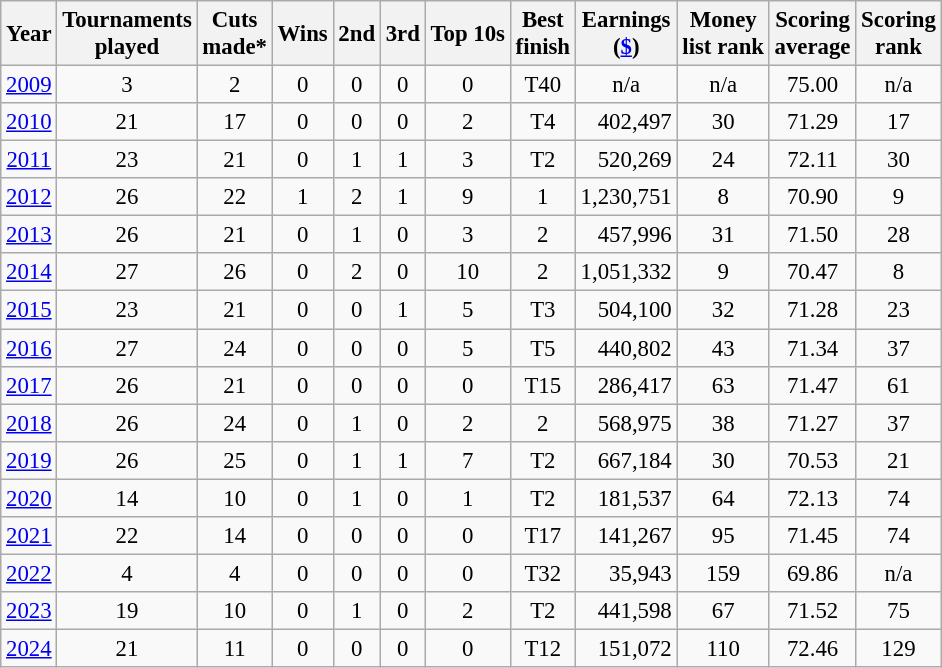<table class="wikitable" style="text-align:center; font-size: 95%;">
<tr>
<th>Year</th>
<th>Tournaments <br>played</th>
<th>Cuts <br>made*</th>
<th>Wins</th>
<th>2nd</th>
<th>3rd</th>
<th>Top 10s</th>
<th>Best <br>finish</th>
<th>Earnings<br>(<a href='#'>$</a>)</th>
<th>Money <br>list rank</th>
<th>Scoring <br>average</th>
<th>Scoring<br>rank</th>
</tr>
<tr>
<td><a href='#'>2009</a></td>
<td>3</td>
<td>2</td>
<td>0</td>
<td>0</td>
<td>0</td>
<td>0</td>
<td>T40</td>
<td>n/a</td>
<td>n/a</td>
<td>75.00</td>
<td>n/a</td>
</tr>
<tr>
<td><a href='#'>2010</a></td>
<td>21</td>
<td>17</td>
<td>0</td>
<td>0</td>
<td>0</td>
<td>2</td>
<td>T4</td>
<td align=right>402,497</td>
<td>30</td>
<td>71.29</td>
<td>17</td>
</tr>
<tr>
<td><a href='#'>2011</a></td>
<td>23</td>
<td>21</td>
<td>0</td>
<td>1</td>
<td>1</td>
<td>3</td>
<td>T2</td>
<td align=right>520,269</td>
<td>24</td>
<td>72.11</td>
<td>30</td>
</tr>
<tr>
<td><a href='#'>2012</a></td>
<td>26</td>
<td>22</td>
<td>1</td>
<td>2</td>
<td>1</td>
<td>9</td>
<td>1</td>
<td align=right>1,230,751</td>
<td>8</td>
<td>70.90</td>
<td>9</td>
</tr>
<tr>
<td><a href='#'>2013</a></td>
<td>26</td>
<td>21</td>
<td>0</td>
<td>1</td>
<td>0</td>
<td>3</td>
<td>2</td>
<td align=right>457,996</td>
<td>31</td>
<td>71.50</td>
<td>28</td>
</tr>
<tr>
<td><a href='#'>2014</a></td>
<td>27</td>
<td>26</td>
<td>0</td>
<td>2</td>
<td>0</td>
<td>10</td>
<td>2</td>
<td align=right>1,051,332</td>
<td>9</td>
<td>70.47</td>
<td>8</td>
</tr>
<tr>
<td><a href='#'>2015</a></td>
<td>23</td>
<td>21</td>
<td>0</td>
<td>0</td>
<td>1</td>
<td>5</td>
<td>T3</td>
<td align=right>504,100</td>
<td>32</td>
<td>71.28</td>
<td>23</td>
</tr>
<tr>
<td><a href='#'>2016</a></td>
<td>27</td>
<td>24</td>
<td>0</td>
<td>0</td>
<td>0</td>
<td>5</td>
<td>T5</td>
<td align=right>440,802</td>
<td>43</td>
<td>71.34</td>
<td>37</td>
</tr>
<tr>
<td><a href='#'>2017</a></td>
<td>26</td>
<td>21</td>
<td>0</td>
<td>0</td>
<td>0</td>
<td>0</td>
<td>T15</td>
<td align=right>286,417</td>
<td>63</td>
<td>71.47</td>
<td>61</td>
</tr>
<tr>
<td><a href='#'>2018</a></td>
<td>26</td>
<td>24</td>
<td>0</td>
<td>1</td>
<td>0</td>
<td>2</td>
<td>2</td>
<td align=right>568,975</td>
<td>38</td>
<td>71.27</td>
<td>37</td>
</tr>
<tr>
<td><a href='#'>2019</a></td>
<td>26</td>
<td>25</td>
<td>0</td>
<td>1</td>
<td>1</td>
<td>7</td>
<td>T2</td>
<td align=right>667,184</td>
<td>30</td>
<td>70.53</td>
<td>21</td>
</tr>
<tr>
<td><a href='#'>2020</a></td>
<td>14</td>
<td>10</td>
<td>0</td>
<td>1</td>
<td>0</td>
<td>1</td>
<td>T2</td>
<td align=right>181,537</td>
<td>64</td>
<td>72.13</td>
<td>74</td>
</tr>
<tr>
<td><a href='#'>2021</a></td>
<td>22</td>
<td>14</td>
<td>0</td>
<td>0</td>
<td>0</td>
<td>0</td>
<td>T17</td>
<td align=right>141,267</td>
<td>95</td>
<td>71.45</td>
<td>74</td>
</tr>
<tr>
<td><a href='#'>2022</a></td>
<td>4</td>
<td>4</td>
<td>0</td>
<td>0</td>
<td>0</td>
<td>0</td>
<td>T32</td>
<td align=right>35,943</td>
<td>159</td>
<td>69.86</td>
<td>n/a</td>
</tr>
<tr>
<td><a href='#'>2023</a></td>
<td>19</td>
<td>10</td>
<td>0</td>
<td>1</td>
<td>0</td>
<td>2</td>
<td>T2</td>
<td align=right>441,598</td>
<td>67</td>
<td>71.52</td>
<td>75</td>
</tr>
<tr>
<td><a href='#'>2024</a></td>
<td>21</td>
<td>11</td>
<td>0</td>
<td>0</td>
<td>0</td>
<td>0</td>
<td>T12</td>
<td align=right>151,072</td>
<td>110</td>
<td>72.46</td>
<td>129</td>
</tr>
</table>
